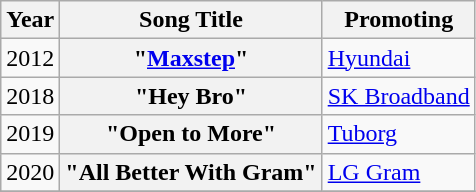<table class="wikitable sortable plainrowheaders">
<tr>
<th>Year</th>
<th>Song Title</th>
<th>Promoting</th>
</tr>
<tr>
<td>2012</td>
<th scope="row">"<a href='#'>Maxstep</a>" </th>
<td><a href='#'>Hyundai</a></td>
</tr>
<tr>
<td>2018</td>
<th scope="row">"Hey Bro"</th>
<td><a href='#'>SK Broadband</a></td>
</tr>
<tr>
<td>2019</td>
<th scope="row">"Open to More" </th>
<td><a href='#'>Tuborg</a></td>
</tr>
<tr>
<td>2020</td>
<th scope="row">"All Better With Gram"</th>
<td><a href='#'>LG Gram</a></td>
</tr>
<tr>
</tr>
</table>
